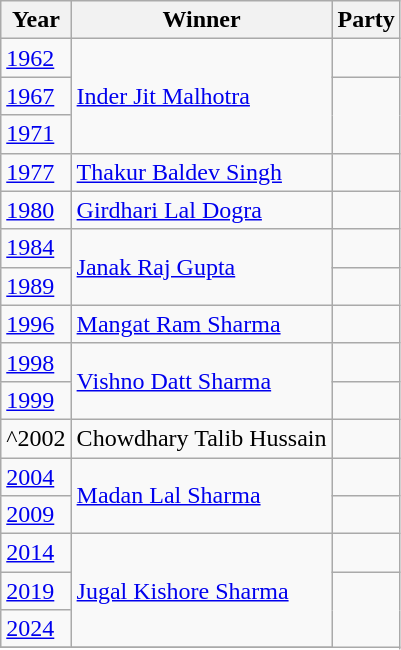<table class="wikitable">
<tr>
<th>Year</th>
<th>Winner</th>
<th colspan=2>Party</th>
</tr>
<tr>
<td><a href='#'>1962</a></td>
<td rowspan="3"><a href='#'>Inder Jit Malhotra</a></td>
<td></td>
</tr>
<tr>
<td><a href='#'>1967</a></td>
</tr>
<tr>
<td><a href='#'>1971</a></td>
</tr>
<tr>
<td><a href='#'>1977</a></td>
<td><a href='#'>Thakur Baldev Singh</a></td>
<td></td>
</tr>
<tr>
<td><a href='#'>1980</a></td>
<td><a href='#'>Girdhari Lal Dogra</a></td>
<td></td>
</tr>
<tr>
<td><a href='#'>1984</a></td>
<td rowspan="2"><a href='#'>Janak Raj Gupta</a></td>
<td></td>
</tr>
<tr>
<td><a href='#'>1989</a></td>
</tr>
<tr>
<td><a href='#'>1996</a></td>
<td><a href='#'>Mangat Ram Sharma</a></td>
<td></td>
</tr>
<tr>
<td><a href='#'>1998</a></td>
<td rowspan="2"><a href='#'>Vishno Datt Sharma</a></td>
<td></td>
</tr>
<tr>
<td><a href='#'>1999</a></td>
</tr>
<tr>
<td>^2002</td>
<td>Chowdhary Talib Hussain</td>
<td></td>
</tr>
<tr>
<td><a href='#'>2004</a></td>
<td rowspan="2"><a href='#'>Madan Lal Sharma</a></td>
<td></td>
</tr>
<tr>
<td><a href='#'>2009</a></td>
</tr>
<tr>
<td><a href='#'>2014</a></td>
<td rowspan="3"><a href='#'>Jugal Kishore Sharma</a></td>
<td></td>
</tr>
<tr>
<td><a href='#'>2019</a></td>
</tr>
<tr>
<td><a href='#'>2024</a></td>
</tr>
<tr>
</tr>
</table>
